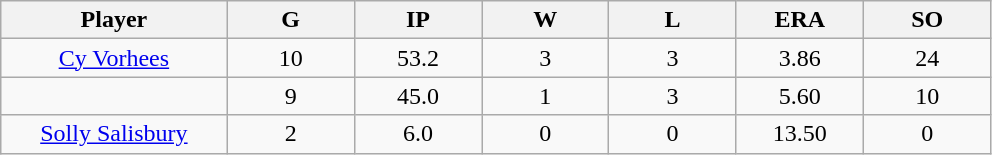<table class="wikitable sortable">
<tr>
<th bgcolor="#DDDDFF" width="16%">Player</th>
<th bgcolor="#DDDDFF" width="9%">G</th>
<th bgcolor="#DDDDFF" width="9%">IP</th>
<th bgcolor="#DDDDFF" width="9%">W</th>
<th bgcolor="#DDDDFF" width="9%">L</th>
<th bgcolor="#DDDDFF" width="9%">ERA</th>
<th bgcolor="#DDDDFF" width="9%">SO</th>
</tr>
<tr align="center">
<td><a href='#'>Cy Vorhees</a></td>
<td>10</td>
<td>53.2</td>
<td>3</td>
<td>3</td>
<td>3.86</td>
<td>24</td>
</tr>
<tr align=center>
<td></td>
<td>9</td>
<td>45.0</td>
<td>1</td>
<td>3</td>
<td>5.60</td>
<td>10</td>
</tr>
<tr align="center">
<td><a href='#'>Solly Salisbury</a></td>
<td>2</td>
<td>6.0</td>
<td>0</td>
<td>0</td>
<td>13.50</td>
<td>0</td>
</tr>
</table>
